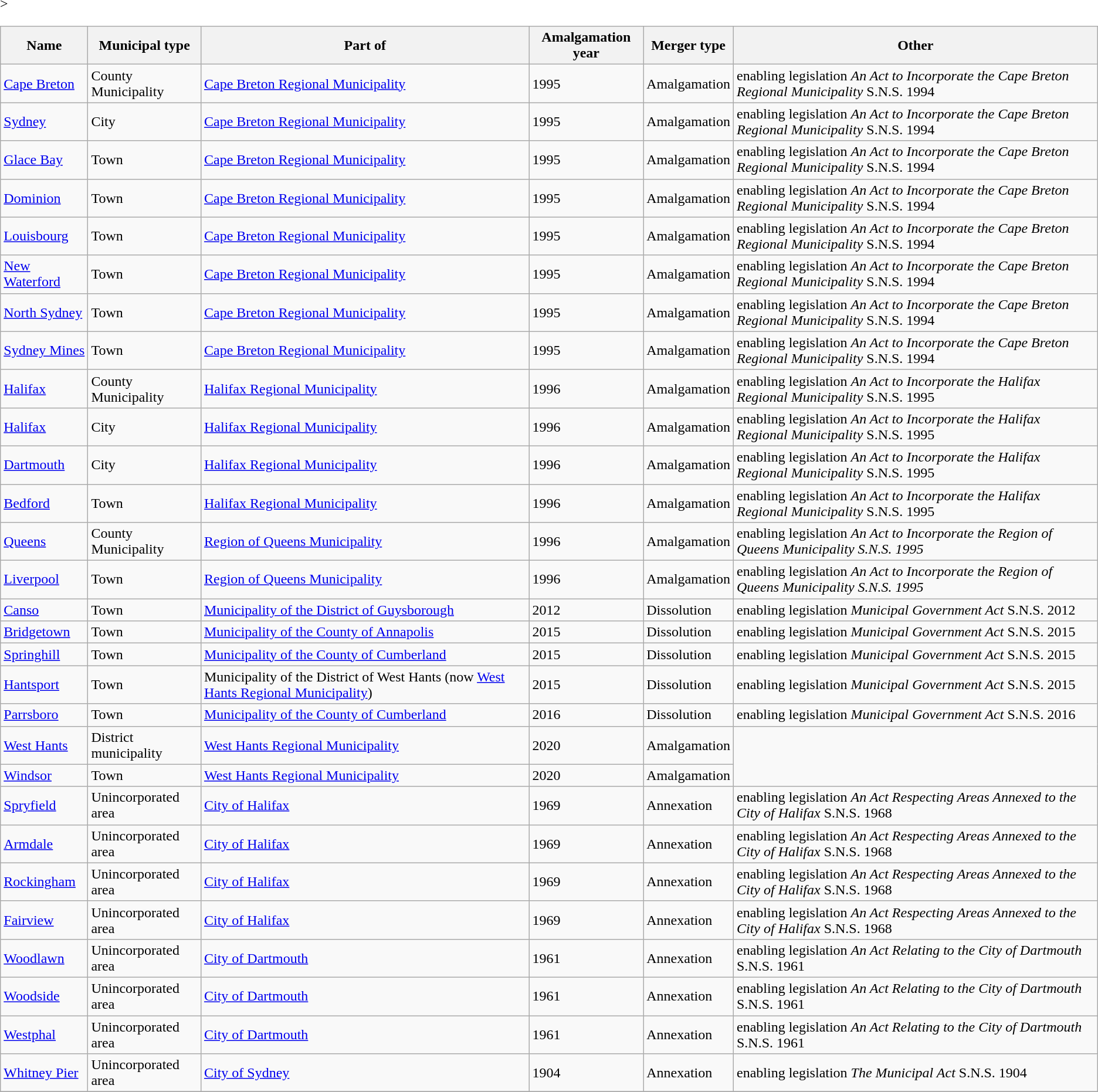<table class="wikitable sortable"<onlyinclude>>
<tr>
<th>Name</th>
<th>Municipal type</th>
<th>Part of</th>
<th>Amalgamation year</th>
<th>Merger type</th>
<th>Other</th>
</tr>
<tr>
<td><a href='#'>Cape Breton</a></td>
<td>County Municipality</td>
<td><a href='#'>Cape Breton Regional Municipality</a></td>
<td>1995</td>
<td>Amalgamation</td>
<td>enabling legislation <em>An Act to Incorporate the Cape Breton Regional Municipality</em> S.N.S. 1994</td>
</tr>
<tr>
<td><a href='#'>Sydney</a></td>
<td>City</td>
<td><a href='#'>Cape Breton Regional Municipality</a></td>
<td>1995</td>
<td>Amalgamation</td>
<td>enabling legislation <em>An Act to Incorporate the Cape Breton Regional Municipality</em> S.N.S. 1994</td>
</tr>
<tr>
<td><a href='#'>Glace Bay</a></td>
<td>Town</td>
<td><a href='#'>Cape Breton Regional Municipality</a></td>
<td>1995</td>
<td>Amalgamation</td>
<td>enabling legislation <em>An Act to Incorporate the Cape Breton Regional Municipality</em> S.N.S. 1994</td>
</tr>
<tr>
<td><a href='#'>Dominion</a></td>
<td>Town</td>
<td><a href='#'>Cape Breton Regional Municipality</a></td>
<td>1995</td>
<td>Amalgamation</td>
<td>enabling legislation <em>An Act to Incorporate the Cape Breton Regional Municipality</em> S.N.S. 1994</td>
</tr>
<tr>
<td><a href='#'>Louisbourg</a></td>
<td>Town</td>
<td><a href='#'>Cape Breton Regional Municipality</a></td>
<td>1995</td>
<td>Amalgamation</td>
<td>enabling legislation <em>An Act to Incorporate the Cape Breton Regional Municipality</em> S.N.S. 1994</td>
</tr>
<tr>
<td><a href='#'>New Waterford</a></td>
<td>Town</td>
<td><a href='#'>Cape Breton Regional Municipality</a></td>
<td>1995</td>
<td>Amalgamation</td>
<td>enabling legislation <em>An Act to Incorporate the Cape Breton Regional Municipality</em> S.N.S. 1994</td>
</tr>
<tr>
<td><a href='#'>North Sydney</a></td>
<td>Town</td>
<td><a href='#'>Cape Breton Regional Municipality</a></td>
<td>1995</td>
<td>Amalgamation</td>
<td>enabling legislation <em>An Act to Incorporate the Cape Breton Regional Municipality</em> S.N.S. 1994</td>
</tr>
<tr>
<td><a href='#'>Sydney Mines</a></td>
<td>Town</td>
<td><a href='#'>Cape Breton Regional Municipality</a></td>
<td>1995</td>
<td>Amalgamation</td>
<td>enabling legislation <em>An Act to Incorporate the Cape Breton Regional Municipality</em> S.N.S. 1994</td>
</tr>
<tr>
<td><a href='#'>Halifax</a></td>
<td>County Municipality</td>
<td><a href='#'>Halifax Regional Municipality</a></td>
<td>1996</td>
<td>Amalgamation</td>
<td>enabling legislation <em>An Act to Incorporate the Halifax Regional Municipality</em> S.N.S. 1995</td>
</tr>
<tr>
<td><a href='#'>Halifax</a></td>
<td>City</td>
<td><a href='#'>Halifax Regional Municipality</a></td>
<td>1996</td>
<td>Amalgamation</td>
<td>enabling legislation <em>An Act to Incorporate the Halifax Regional Municipality</em> S.N.S. 1995</td>
</tr>
<tr>
<td><a href='#'>Dartmouth</a></td>
<td>City</td>
<td><a href='#'>Halifax Regional Municipality</a></td>
<td>1996</td>
<td>Amalgamation</td>
<td>enabling legislation <em>An Act to Incorporate the Halifax Regional Municipality</em> S.N.S. 1995</td>
</tr>
<tr>
<td><a href='#'>Bedford</a></td>
<td>Town</td>
<td><a href='#'>Halifax Regional Municipality</a></td>
<td>1996</td>
<td>Amalgamation</td>
<td>enabling legislation <em>An Act to Incorporate the Halifax Regional Municipality</em> S.N.S. 1995</td>
</tr>
<tr>
<td><a href='#'>Queens</a></td>
<td>County Municipality</td>
<td><a href='#'>Region of Queens Municipality</a></td>
<td>1996</td>
<td>Amalgamation</td>
<td>enabling legislation <em>An Act to Incorporate the Region of Queens Municipality S.N.S. 1995</em></td>
</tr>
<tr>
<td><a href='#'>Liverpool</a></td>
<td>Town</td>
<td><a href='#'>Region of Queens Municipality</a></td>
<td>1996</td>
<td>Amalgamation</td>
<td>enabling legislation <em>An Act to Incorporate the Region of Queens Municipality S.N.S. 1995</em></td>
</tr>
<tr>
<td><a href='#'>Canso</a></td>
<td>Town</td>
<td><a href='#'>Municipality of the District of Guysborough</a></td>
<td>2012</td>
<td>Dissolution</td>
<td>enabling legislation <em>Municipal Government Act</em> S.N.S. 2012</td>
</tr>
<tr>
<td><a href='#'>Bridgetown</a></td>
<td>Town</td>
<td><a href='#'>Municipality of the County of Annapolis</a></td>
<td>2015</td>
<td>Dissolution</td>
<td>enabling legislation <em>Municipal Government Act</em> S.N.S. 2015</td>
</tr>
<tr>
<td><a href='#'>Springhill</a></td>
<td>Town</td>
<td><a href='#'>Municipality of the County of Cumberland</a></td>
<td>2015</td>
<td>Dissolution</td>
<td>enabling legislation <em>Municipal Government Act</em> S.N.S. 2015</td>
</tr>
<tr>
<td><a href='#'>Hantsport</a></td>
<td>Town</td>
<td>Municipality of the District of West Hants (now <a href='#'>West Hants Regional Municipality</a>)</td>
<td>2015</td>
<td>Dissolution</td>
<td>enabling legislation <em>Municipal Government Act</em> S.N.S. 2015</td>
</tr>
<tr>
<td><a href='#'>Parrsboro</a></td>
<td>Town</td>
<td><a href='#'>Municipality of the County of Cumberland</a></td>
<td>2016</td>
<td>Dissolution</td>
<td>enabling legislation <em>Municipal Government Act</em> S.N.S. 2016</td>
</tr>
<tr>
<td><a href='#'>West Hants</a></td>
<td>District municipality</td>
<td><a href='#'>West Hants Regional Municipality</a></td>
<td>2020</td>
<td>Amalgamation</td>
</tr>
<tr>
<td><a href='#'>Windsor</a></td>
<td>Town</td>
<td><a href='#'>West Hants Regional Municipality</a></td>
<td>2020</td>
<td>Amalgamation</td>
</tr>
<tr>
<td><a href='#'>Spryfield</a></td>
<td>Unincorporated area</td>
<td><a href='#'>City of Halifax</a></td>
<td>1969</td>
<td>Annexation</td>
<td>enabling legislation <em>An Act Respecting Areas Annexed to the City of Halifax</em> S.N.S. 1968</td>
</tr>
<tr>
<td><a href='#'>Armdale</a></td>
<td>Unincorporated area</td>
<td><a href='#'>City of Halifax</a></td>
<td>1969</td>
<td>Annexation</td>
<td>enabling legislation <em>An Act Respecting Areas Annexed to the City of Halifax</em> S.N.S. 1968</td>
</tr>
<tr>
<td><a href='#'>Rockingham</a></td>
<td>Unincorporated area</td>
<td><a href='#'>City of Halifax</a></td>
<td>1969</td>
<td>Annexation</td>
<td>enabling legislation <em>An Act Respecting Areas Annexed to the City of Halifax</em> S.N.S. 1968</td>
</tr>
<tr>
<td><a href='#'>Fairview</a></td>
<td>Unincorporated area</td>
<td><a href='#'>City of Halifax</a></td>
<td>1969</td>
<td>Annexation</td>
<td>enabling legislation <em>An Act Respecting Areas Annexed to the City of Halifax</em> S.N.S. 1968</td>
</tr>
<tr>
<td><a href='#'>Woodlawn</a></td>
<td>Unincorporated area</td>
<td><a href='#'>City of Dartmouth</a></td>
<td>1961</td>
<td>Annexation</td>
<td>enabling legislation <em>An Act Relating to the City of Dartmouth</em> S.N.S. 1961</td>
</tr>
<tr>
<td><a href='#'>Woodside</a></td>
<td>Unincorporated area</td>
<td><a href='#'>City of Dartmouth</a></td>
<td>1961</td>
<td>Annexation</td>
<td>enabling legislation <em>An Act Relating to the City of Dartmouth</em> S.N.S. 1961</td>
</tr>
<tr>
<td><a href='#'>Westphal</a></td>
<td>Unincorporated area</td>
<td><a href='#'>City of Dartmouth</a></td>
<td>1961</td>
<td>Annexation</td>
<td>enabling legislation <em>An Act Relating to the City of Dartmouth</em> S.N.S. 1961</td>
</tr>
<tr>
<td><a href='#'>Whitney Pier</a></td>
<td>Unincorporated area</td>
<td><a href='#'>City of Sydney</a></td>
<td>1904</td>
<td>Annexation</td>
<td>enabling legislation <em>The Municipal Act</em> S.N.S. 1904</td>
</tr>
<tr>
</tr>
</table>
